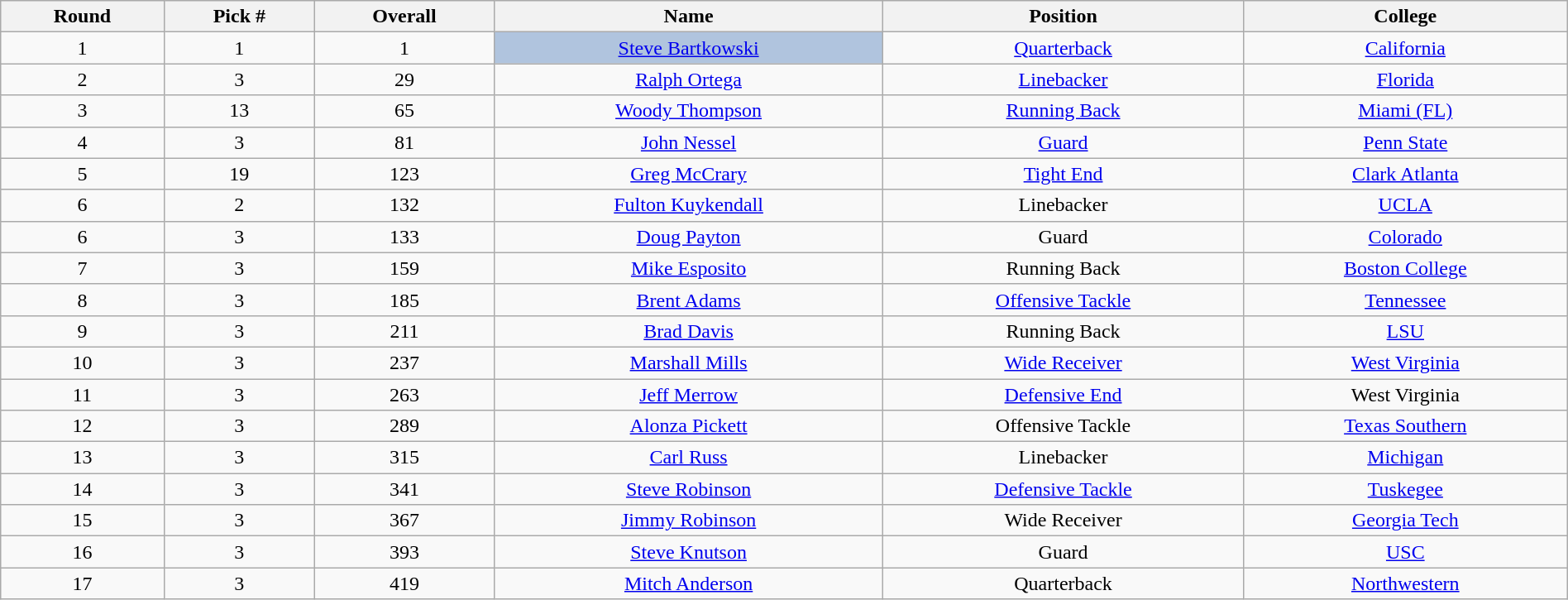<table class="wikitable sortable sortable" style="width: 100%; text-align:center">
<tr>
<th>Round</th>
<th>Pick #</th>
<th>Overall</th>
<th>Name</th>
<th>Position</th>
<th>College</th>
</tr>
<tr>
<td>1</td>
<td>1</td>
<td>1</td>
<td bgcolor=lightsteelblue><a href='#'>Steve Bartkowski</a></td>
<td><a href='#'>Quarterback</a></td>
<td><a href='#'>California</a></td>
</tr>
<tr>
<td>2</td>
<td>3</td>
<td>29</td>
<td><a href='#'>Ralph Ortega</a></td>
<td><a href='#'>Linebacker</a></td>
<td><a href='#'>Florida</a></td>
</tr>
<tr>
<td>3</td>
<td>13</td>
<td>65</td>
<td><a href='#'>Woody Thompson</a></td>
<td><a href='#'>Running Back</a></td>
<td><a href='#'>Miami (FL)</a></td>
</tr>
<tr>
<td>4</td>
<td>3</td>
<td>81</td>
<td><a href='#'>John Nessel</a></td>
<td><a href='#'>Guard</a></td>
<td><a href='#'>Penn State</a></td>
</tr>
<tr>
<td>5</td>
<td>19</td>
<td>123</td>
<td><a href='#'>Greg McCrary</a></td>
<td><a href='#'>Tight End</a></td>
<td><a href='#'>Clark Atlanta</a></td>
</tr>
<tr>
<td>6</td>
<td>2</td>
<td>132</td>
<td><a href='#'>Fulton Kuykendall</a></td>
<td>Linebacker</td>
<td><a href='#'>UCLA</a></td>
</tr>
<tr>
<td>6</td>
<td>3</td>
<td>133</td>
<td><a href='#'>Doug Payton</a></td>
<td>Guard</td>
<td><a href='#'>Colorado</a></td>
</tr>
<tr>
<td>7</td>
<td>3</td>
<td>159</td>
<td><a href='#'>Mike Esposito</a></td>
<td>Running Back</td>
<td><a href='#'>Boston College</a></td>
</tr>
<tr>
<td>8</td>
<td>3</td>
<td>185</td>
<td><a href='#'>Brent Adams</a></td>
<td><a href='#'>Offensive Tackle</a></td>
<td><a href='#'>Tennessee</a></td>
</tr>
<tr>
<td>9</td>
<td>3</td>
<td>211</td>
<td><a href='#'>Brad Davis</a></td>
<td>Running Back</td>
<td><a href='#'>LSU</a></td>
</tr>
<tr>
<td>10</td>
<td>3</td>
<td>237</td>
<td><a href='#'>Marshall Mills</a></td>
<td><a href='#'>Wide Receiver</a></td>
<td><a href='#'>West Virginia</a></td>
</tr>
<tr>
<td>11</td>
<td>3</td>
<td>263</td>
<td><a href='#'>Jeff Merrow</a></td>
<td><a href='#'>Defensive End</a></td>
<td>West Virginia</td>
</tr>
<tr>
<td>12</td>
<td>3</td>
<td>289</td>
<td><a href='#'>Alonza Pickett</a></td>
<td>Offensive Tackle</td>
<td><a href='#'>Texas Southern</a></td>
</tr>
<tr>
<td>13</td>
<td>3</td>
<td>315</td>
<td><a href='#'>Carl Russ</a></td>
<td>Linebacker</td>
<td><a href='#'>Michigan</a></td>
</tr>
<tr>
<td>14</td>
<td>3</td>
<td>341</td>
<td><a href='#'>Steve Robinson</a></td>
<td><a href='#'>Defensive Tackle</a></td>
<td><a href='#'>Tuskegee</a></td>
</tr>
<tr>
<td>15</td>
<td>3</td>
<td>367</td>
<td><a href='#'>Jimmy Robinson</a></td>
<td>Wide Receiver</td>
<td><a href='#'>Georgia Tech</a></td>
</tr>
<tr>
<td>16</td>
<td>3</td>
<td>393</td>
<td><a href='#'>Steve Knutson</a></td>
<td>Guard</td>
<td><a href='#'>USC</a></td>
</tr>
<tr>
<td>17</td>
<td>3</td>
<td>419</td>
<td><a href='#'>Mitch Anderson</a></td>
<td>Quarterback</td>
<td><a href='#'>Northwestern</a></td>
</tr>
</table>
